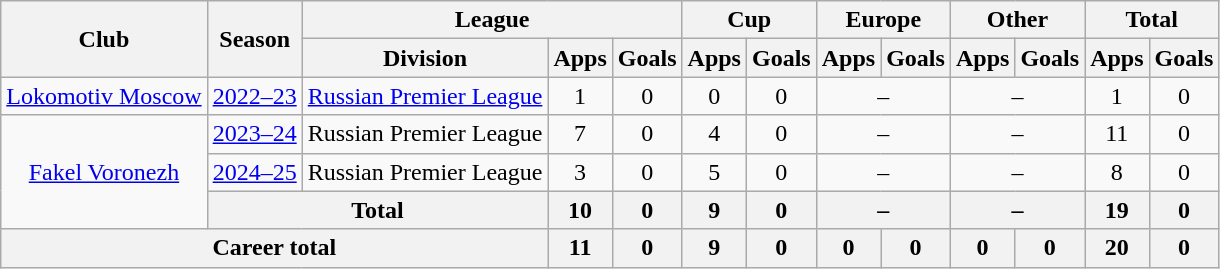<table class="wikitable" style="text-align:center">
<tr>
<th rowspan="2">Club</th>
<th rowspan="2">Season</th>
<th colspan="3">League</th>
<th colspan="2">Cup</th>
<th colspan="2">Europe</th>
<th colspan="2">Other</th>
<th colspan="2">Total</th>
</tr>
<tr>
<th>Division</th>
<th>Apps</th>
<th>Goals</th>
<th>Apps</th>
<th>Goals</th>
<th>Apps</th>
<th>Goals</th>
<th>Apps</th>
<th>Goals</th>
<th>Apps</th>
<th>Goals</th>
</tr>
<tr>
<td><a href='#'>Lokomotiv Moscow</a></td>
<td><a href='#'>2022–23</a></td>
<td><a href='#'>Russian Premier League</a></td>
<td>1</td>
<td>0</td>
<td>0</td>
<td>0</td>
<td colspan="2">–</td>
<td colspan="2">–</td>
<td>1</td>
<td>0</td>
</tr>
<tr>
<td rowspan="3"><a href='#'>Fakel Voronezh</a></td>
<td><a href='#'>2023–24</a></td>
<td>Russian Premier League</td>
<td>7</td>
<td>0</td>
<td>4</td>
<td>0</td>
<td colspan="2">–</td>
<td colspan="2">–</td>
<td>11</td>
<td>0</td>
</tr>
<tr>
<td><a href='#'>2024–25</a></td>
<td>Russian Premier League</td>
<td>3</td>
<td>0</td>
<td>5</td>
<td>0</td>
<td colspan="2">–</td>
<td colspan="2">–</td>
<td>8</td>
<td>0</td>
</tr>
<tr>
<th colspan="2">Total</th>
<th>10</th>
<th>0</th>
<th>9</th>
<th>0</th>
<th colspan="2">–</th>
<th colspan="2">–</th>
<th>19</th>
<th>0</th>
</tr>
<tr>
<th colspan="3">Career total</th>
<th>11</th>
<th>0</th>
<th>9</th>
<th>0</th>
<th>0</th>
<th>0</th>
<th>0</th>
<th>0</th>
<th>20</th>
<th>0</th>
</tr>
</table>
